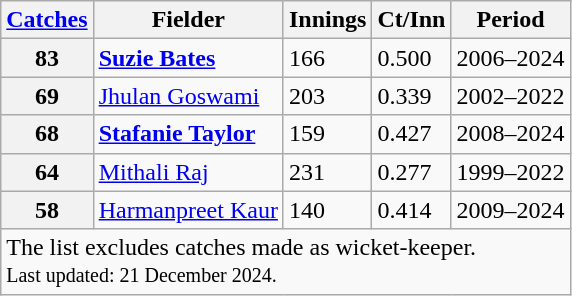<table class="wikitable defaultcenter col2left">
<tr>
<th scope="col"><a href='#'>Catches</a></th>
<th scope="col">Fielder</th>
<th scope="col">Innings</th>
<th scope="col">Ct/Inn</th>
<th scope="col">Period</th>
</tr>
<tr>
<th scope="row">83</th>
<td> <strong><a href='#'>Suzie Bates</a></strong></td>
<td>166</td>
<td>0.500</td>
<td>2006–2024</td>
</tr>
<tr>
<th scope="row">69</th>
<td> <a href='#'>Jhulan Goswami</a></td>
<td>203</td>
<td>0.339</td>
<td>2002–2022</td>
</tr>
<tr>
<th scope="row">68</th>
<td> <strong><a href='#'>Stafanie Taylor</a></strong></td>
<td>159</td>
<td>0.427</td>
<td>2008–2024</td>
</tr>
<tr>
<th scope="row">64</th>
<td> <a href='#'>Mithali Raj</a></td>
<td>231</td>
<td>0.277</td>
<td>1999–2022</td>
</tr>
<tr>
<th scope="row">58</th>
<td> <a href='#'>Harmanpreet Kaur</a></td>
<td>140</td>
<td>0.414</td>
<td>2009–2024</td>
</tr>
<tr>
<td scope="row" colspan=5 style="text-align:left;">The list excludes catches made as wicket-keeper.<br><small> Last updated: 21 December 2024.</small></td>
</tr>
</table>
